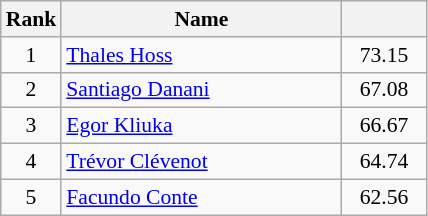<table class="wikitable" style="text-align:center; font-size:90%">
<tr>
<th width=30>Rank</th>
<th width=180>Name</th>
<th width=50></th>
</tr>
<tr>
<td>1</td>
<td style="text-align:left"> <a href='#'>Thales Hoss</a></td>
<td>73.15</td>
</tr>
<tr>
<td>2</td>
<td style="text-align:left"> <a href='#'>Santiago Danani</a></td>
<td>67.08</td>
</tr>
<tr>
<td>3</td>
<td style="text-align:left"> <a href='#'>Egor Kliuka</a></td>
<td>66.67</td>
</tr>
<tr>
<td>4</td>
<td style="text-align:left"> <a href='#'>Trévor Clévenot</a></td>
<td>64.74</td>
</tr>
<tr>
<td>5</td>
<td style="text-align:left"> <a href='#'>Facundo Conte</a></td>
<td>62.56</td>
</tr>
</table>
